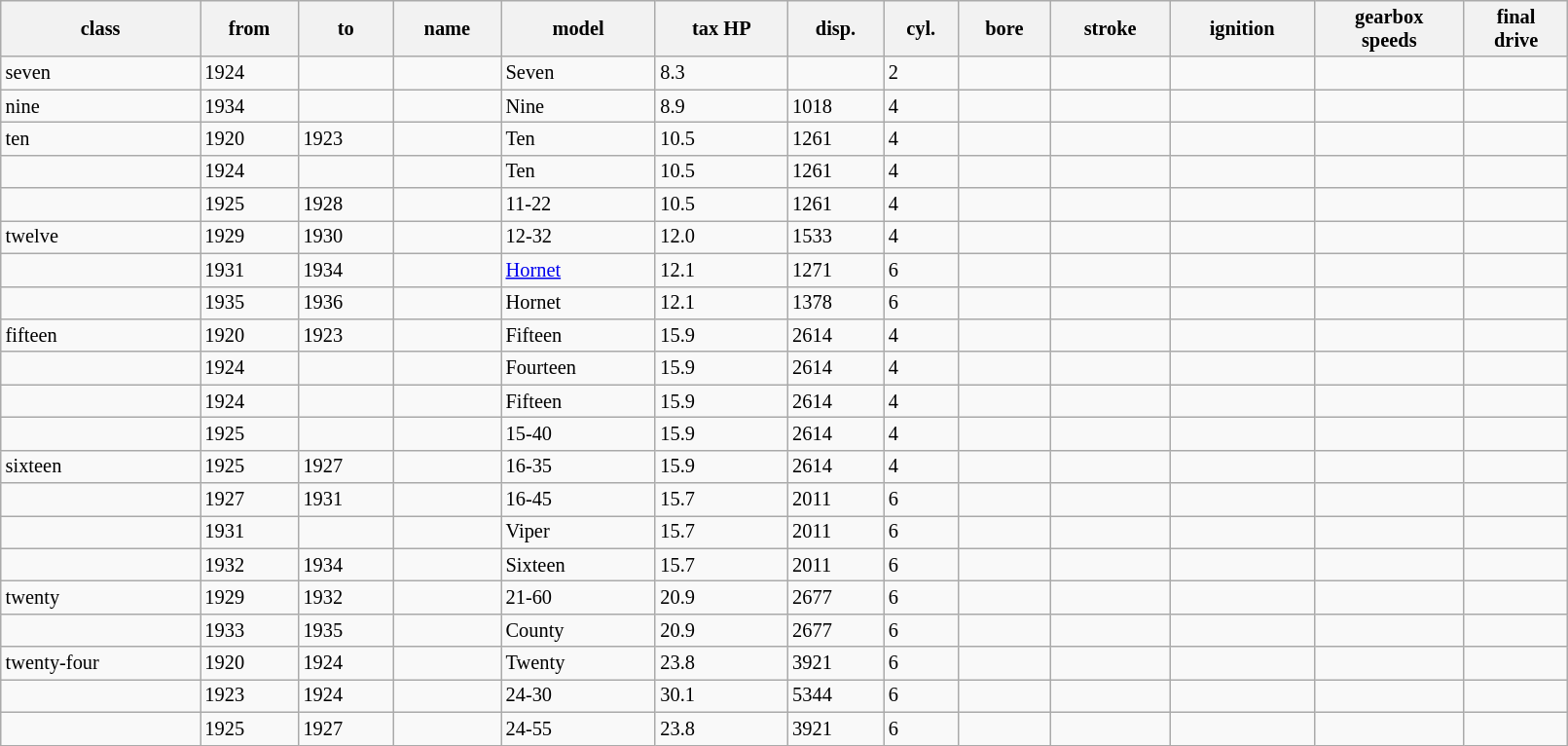<table class="wikitable" style="font-size:85%; width:85%">
<tr>
<th>class</th>
<th>from</th>
<th>to</th>
<th>name</th>
<th>model</th>
<th>tax HP</th>
<th>disp.</th>
<th>cyl.</th>
<th>bore</th>
<th>stroke</th>
<th>ignition</th>
<th>gearbox<br>speeds</th>
<th>final<br>drive</th>
</tr>
<tr>
<td>seven</td>
<td>1924</td>
<td></td>
<td></td>
<td>Seven</td>
<td>8.3</td>
<td></td>
<td>2</td>
<td></td>
<td></td>
<td></td>
<td></td>
<td></td>
</tr>
<tr>
<td>nine</td>
<td>1934</td>
<td></td>
<td></td>
<td>Nine</td>
<td>8.9</td>
<td>1018</td>
<td>4</td>
<td></td>
<td></td>
<td></td>
<td></td>
<td></td>
</tr>
<tr>
<td>ten</td>
<td>1920</td>
<td>1923</td>
<td></td>
<td>Ten</td>
<td>10.5</td>
<td>1261</td>
<td>4</td>
<td></td>
<td></td>
<td></td>
<td></td>
<td></td>
</tr>
<tr>
<td></td>
<td>1924</td>
<td></td>
<td></td>
<td>Ten</td>
<td>10.5</td>
<td>1261</td>
<td>4</td>
<td></td>
<td></td>
<td></td>
<td></td>
<td></td>
</tr>
<tr>
<td></td>
<td>1925</td>
<td>1928</td>
<td></td>
<td>11-22</td>
<td>10.5</td>
<td>1261</td>
<td>4</td>
<td></td>
<td></td>
<td></td>
<td></td>
<td></td>
</tr>
<tr>
<td>twelve</td>
<td>1929</td>
<td>1930</td>
<td></td>
<td>12-32</td>
<td>12.0</td>
<td>1533</td>
<td>4</td>
<td></td>
<td></td>
<td></td>
<td></td>
<td></td>
</tr>
<tr>
<td></td>
<td>1931</td>
<td>1934</td>
<td></td>
<td><a href='#'>Hornet</a></td>
<td>12.1</td>
<td>1271</td>
<td>6</td>
<td></td>
<td></td>
<td></td>
<td></td>
<td></td>
</tr>
<tr>
<td></td>
<td>1935</td>
<td>1936</td>
<td></td>
<td>Hornet</td>
<td>12.1</td>
<td>1378</td>
<td>6</td>
<td></td>
<td></td>
<td></td>
<td></td>
<td></td>
</tr>
<tr>
<td>fifteen</td>
<td>1920</td>
<td>1923</td>
<td></td>
<td>Fifteen</td>
<td>15.9</td>
<td>2614</td>
<td>4</td>
<td></td>
<td></td>
<td></td>
<td></td>
<td></td>
</tr>
<tr>
<td></td>
<td>1924</td>
<td></td>
<td></td>
<td>Fourteen</td>
<td>15.9</td>
<td>2614</td>
<td>4</td>
<td></td>
<td></td>
<td></td>
<td></td>
<td></td>
</tr>
<tr>
<td></td>
<td>1924</td>
<td></td>
<td></td>
<td>Fifteen</td>
<td>15.9</td>
<td>2614</td>
<td>4</td>
<td></td>
<td></td>
<td></td>
<td></td>
<td></td>
</tr>
<tr>
<td></td>
<td>1925</td>
<td></td>
<td></td>
<td>15-40</td>
<td>15.9</td>
<td>2614</td>
<td>4</td>
<td></td>
<td></td>
<td></td>
<td></td>
<td></td>
</tr>
<tr>
<td>sixteen</td>
<td>1925</td>
<td>1927</td>
<td></td>
<td>16-35</td>
<td>15.9</td>
<td>2614</td>
<td>4</td>
<td></td>
<td></td>
<td></td>
<td></td>
<td></td>
</tr>
<tr>
<td></td>
<td>1927</td>
<td>1931</td>
<td></td>
<td>16-45</td>
<td>15.7</td>
<td>2011</td>
<td>6</td>
<td></td>
<td></td>
<td></td>
<td></td>
<td></td>
</tr>
<tr>
<td></td>
<td>1931</td>
<td></td>
<td></td>
<td>Viper</td>
<td>15.7</td>
<td>2011</td>
<td>6</td>
<td></td>
<td></td>
<td></td>
<td></td>
<td></td>
</tr>
<tr>
<td></td>
<td>1932</td>
<td>1934</td>
<td></td>
<td>Sixteen</td>
<td>15.7</td>
<td>2011</td>
<td>6</td>
<td></td>
<td></td>
<td></td>
<td></td>
<td></td>
</tr>
<tr>
<td>twenty</td>
<td>1929</td>
<td>1932</td>
<td></td>
<td>21-60</td>
<td>20.9</td>
<td>2677</td>
<td>6</td>
<td></td>
<td></td>
<td></td>
<td></td>
<td></td>
</tr>
<tr>
<td></td>
<td>1933</td>
<td>1935</td>
<td></td>
<td>County</td>
<td>20.9</td>
<td>2677</td>
<td>6</td>
<td></td>
<td></td>
<td></td>
<td></td>
<td></td>
</tr>
<tr>
<td>twenty-four</td>
<td>1920</td>
<td>1924</td>
<td></td>
<td>Twenty</td>
<td>23.8</td>
<td>3921</td>
<td>6</td>
<td></td>
<td></td>
<td></td>
<td></td>
<td></td>
</tr>
<tr>
<td></td>
<td>1923</td>
<td>1924</td>
<td></td>
<td>24-30</td>
<td>30.1</td>
<td>5344</td>
<td>6</td>
<td></td>
<td></td>
<td></td>
<td></td>
<td></td>
</tr>
<tr>
<td></td>
<td>1925</td>
<td>1927</td>
<td></td>
<td>24-55</td>
<td>23.8</td>
<td>3921</td>
<td>6</td>
<td></td>
<td></td>
<td></td>
<td></td>
<td></td>
</tr>
</table>
